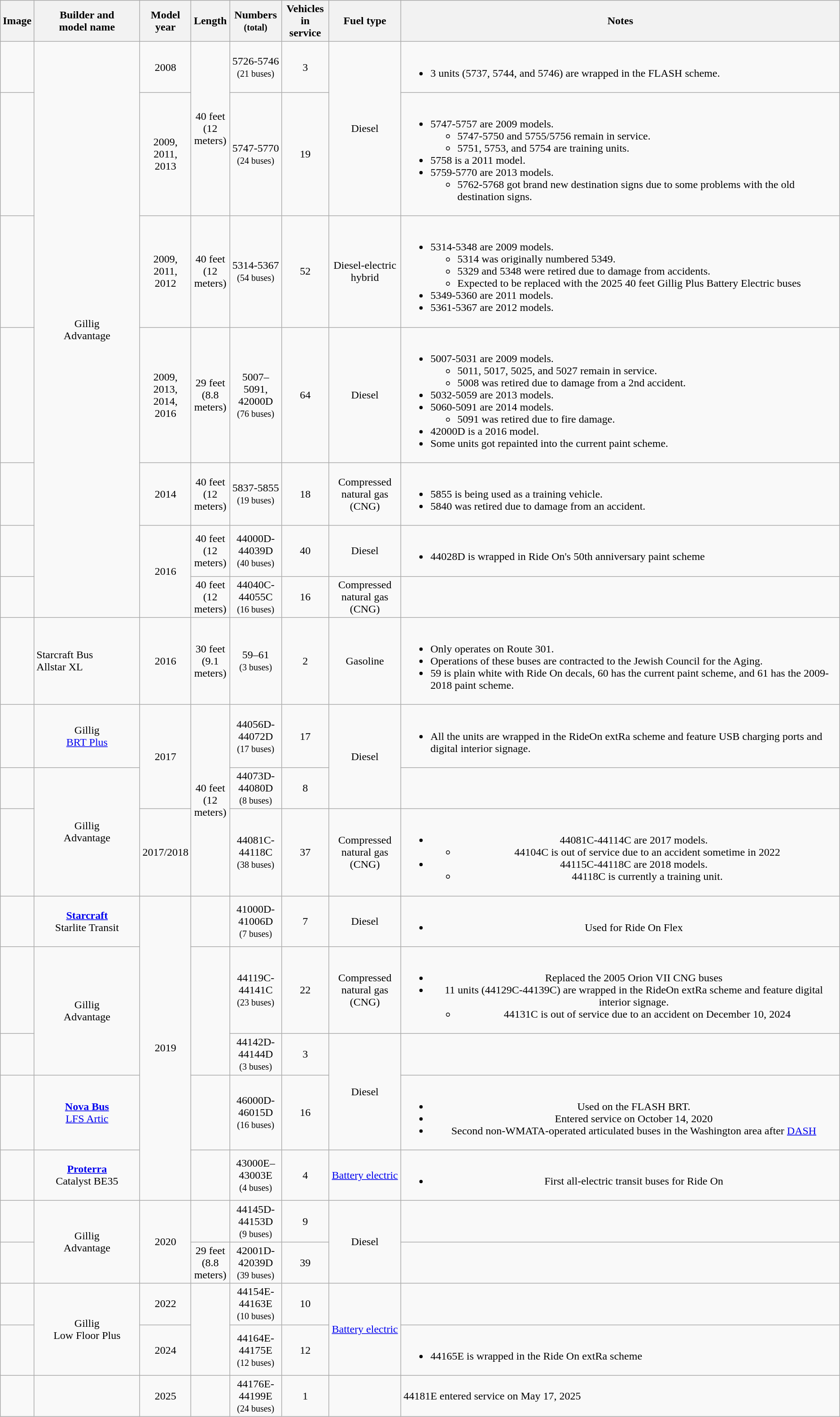<table class="wikitable">
<tr>
<th>Image</th>
<th style="width:150px;">Builder and<br>model name</th>
<th style="width:50px;">Model year</th>
<th style="width:50px;">Length</th>
<th style="width:70px;">Numbers<br><small>(total)</small></th>
<th>Vehicles<br>in service</th>
<th style="width:100px;">Fuel type</th>
<th>Notes</th>
</tr>
<tr>
<td align="center"><br></td>
<td rowspan="7" align="center">Gillig<br>Advantage</td>
<td align="center">2008</td>
<td rowspan="2" align="center">40 feet (12 meters)</td>
<td align="center">5726-5746<br><small>(21 buses)</small></td>
<td align="center">3</td>
<td rowspan="2" align="center">Diesel</td>
<td><br><ul><li>3 units (5737, 5744, and 5746) are wrapped in the FLASH scheme.</li></ul></td>
</tr>
<tr>
<td></td>
<td align="center">2009, 2011, 2013</td>
<td align="center">5747-5770<br><small>(24 buses)</small></td>
<td align="center">19</td>
<td><br><ul><li>5747-5757 are 2009 models.<ul><li>5747-5750 and 5755/5756 remain in service.</li><li>5751, 5753, and 5754 are training units.</li></ul></li><li>5758 is a 2011 model.</li><li>5759-5770 are 2013 models.<ul><li>5762-5768 got brand new destination signs due to some problems with the old destination signs.</li></ul></li></ul></td>
</tr>
<tr>
<td></td>
<td align="center">2009, 2011, 2012</td>
<td align="center">40 feet (12 meters)</td>
<td align="center">5314-5367<br><small>(54 buses)</small></td>
<td align="center">52</td>
<td align="center">Diesel-electric hybrid</td>
<td><br><ul><li>5314-5348 are 2009 models.<ul><li>5314 was originally numbered 5349.</li><li>5329 and 5348 were retired due to damage from accidents.</li><li>Expected to be replaced with the 2025 40 feet Gillig Plus Battery Electric buses</li></ul></li><li>5349-5360 are 2011 models.</li><li>5361-5367 are 2012 models.</li></ul></td>
</tr>
<tr>
<td></td>
<td align="center">2009, 2013, 2014, 2016</td>
<td align="center">29 feet (8.8 meters)</td>
<td align="center">5007–5091, 42000D<br><small>(76 buses)</small></td>
<td align="center">64</td>
<td align="center">Diesel</td>
<td><br><ul><li>5007-5031 are 2009 models.<ul><li>5011, 5017, 5025, and 5027 remain in service.</li><li>5008 was retired due to damage from a 2nd accident.</li></ul></li><li>5032-5059 are 2013 models.</li><li>5060-5091 are 2014 models.<ul><li>5091 was retired due to fire damage.</li></ul></li><li>42000D is a 2016 model.</li><li>Some units got repainted into the current paint scheme.</li></ul></td>
</tr>
<tr>
<td></td>
<td align="center">2014</td>
<td align="center">40 feet (12 meters)</td>
<td align="center">5837-5855<br><small>(19 buses)</small></td>
<td align="center">18</td>
<td align="center">Compressed natural gas (CNG)</td>
<td><br><ul><li>5855 is being used as a training vehicle.</li><li>5840 was retired due to damage from an accident.</li></ul></td>
</tr>
<tr>
<td></td>
<td rowspan="2" align="center">2016</td>
<td align="center">40 feet (12 meters)</td>
<td align="center">44000D-44039D<br><small>(40 buses)</small></td>
<td align="center">40</td>
<td align="center">Diesel</td>
<td><br><ul><li>44028D is wrapped in Ride On's 50th anniversary paint scheme</li></ul></td>
</tr>
<tr>
<td></td>
<td align="center">40 feet (12 meters)</td>
<td align="center">44040C-44055C<br><small>(16 buses)</small></td>
<td align="center">16</td>
<td align="center">Compressed natural gas (CNG)</td>
<td></td>
</tr>
<tr>
<td align="center"></td>
<td>Starcraft Bus<br>Allstar XL</td>
<td align="center">2016</td>
<td align="center">30 feet (9.1 meters)</td>
<td align="center">59–61<br><small>(3 buses)</small></td>
<td align="center">2</td>
<td align="center">Gasoline</td>
<td><br><ul><li>Only operates on Route 301.</li><li>Operations of these buses are contracted to the Jewish Council for the Aging.</li><li>59 is plain white with Ride On decals, 60 has the current paint scheme, and 61 has the 2009-2018 paint scheme.</li></ul></td>
</tr>
<tr>
<td align="center"></td>
<td align="center">Gillig<br><a href='#'>BRT Plus</a></td>
<td rowspan="2" align="center">2017</td>
<td rowspan="3" align="center">40 feet (12 meters)</td>
<td align="center">44056D-44072D<br><small>(17 buses)</small></td>
<td align="center">17</td>
<td rowspan="2" align="center">Diesel</td>
<td><br><ul><li>All the units are wrapped in the RideOn extRa scheme and feature USB charging ports and digital interior signage.</li></ul></td>
</tr>
<tr>
<td align="center"></td>
<td rowspan="2" align="center">Gillig<br>Advantage</td>
<td align="center">44073D-44080D<br><small>(8 buses)</small></td>
<td align="center">8</td>
<td align="center"></td>
</tr>
<tr>
<td align="center"></td>
<td>2017/2018</td>
<td align="center">44081C-44118C<br><small>(38 buses)</small></td>
<td align="center">37</td>
<td align="center">Compressed natural gas (CNG)</td>
<td align="center"><br><ul><li>44081C-44114C are 2017 models.<ul><li>44104C is out of service due to an accident sometime in 2022</li></ul></li><li>44115C-44118C are 2018 models.<ul><li>44118C is currently a training unit.</li></ul></li></ul></td>
</tr>
<tr>
<td align="center"></td>
<td align="center"><strong><a href='#'>Starcraft</a></strong><br>Starlite Transit</td>
<td rowspan="5" align="center">2019</td>
<td align="center"></td>
<td align="center">41000D-41006D<br><small>(7 buses)</small></td>
<td align="center">7</td>
<td rowspan="1" align="center">Diesel</td>
<td align="center"><br><ul><li>Used for Ride On Flex</li></ul></td>
</tr>
<tr>
<td align="center"></td>
<td rowspan="2" align="center">Gillig<br>Advantage</td>
<td rowspan="2" align="center"></td>
<td align="center">44119C-44141C<br><small>(23 buses)</small></td>
<td align="center">22</td>
<td align="center">Compressed natural gas (CNG)</td>
<td align="center"><br><ul><li>Replaced the 2005 Orion VII CNG buses</li><li>11 units (44129C-44139C) are wrapped in the RideOn extRa scheme and feature digital interior signage.<ul><li>44131C is out of service due to an accident on December 10, 2024</li></ul></li></ul></td>
</tr>
<tr>
<td align="center"></td>
<td align="center">44142D-44144D<br><small>(3 buses)</small></td>
<td align="center">3</td>
<td rowspan="2" align="center">Diesel</td>
<td align="center"></td>
</tr>
<tr>
<td align="center"></td>
<td align="center"><strong><a href='#'>Nova Bus</a></strong><br> <a href='#'>LFS Artic</a></td>
<td align="center"></td>
<td align="center">46000D-46015D<br><small>(16 buses)</small></td>
<td align="center">16</td>
<td align="center"><br><ul><li>Used on the FLASH BRT.</li><li>Entered service on October 14, 2020</li><li>Second non-WMATA-operated articulated buses in the Washington area after <a href='#'>DASH</a></li></ul></td>
</tr>
<tr>
<td align="center"></td>
<td align="center"><strong><a href='#'>Proterra</a></strong><br>Catalyst BE35</td>
<td align="center"></td>
<td align="center">43000E–43003E<br><small>(4 buses)</small></td>
<td align="center">4</td>
<td align="center"><a href='#'>Battery electric</a></td>
<td align="center"><br><ul><li>First all-electric transit buses for Ride On</li></ul></td>
</tr>
<tr>
<td align="center"></td>
<td rowspan="2" align="center">Gillig<br>Advantage</td>
<td rowspan="2" align="center">2020</td>
<td align="center"></td>
<td align="center">44145D-44153D<br><small>(9 buses)</small></td>
<td align="center">9</td>
<td rowspan="2" align="center">Diesel</td>
<td align="center"></td>
</tr>
<tr>
<td align="center"></td>
<td align="center">29 feet (8.8 meters)</td>
<td align="center">42001D-42039D<br><small>(39 buses)</small></td>
<td align="center">39</td>
<td></td>
</tr>
<tr>
<td align="center"></td>
<td rowspan="2" align="center">Gillig<br>Low Floor Plus</td>
<td align="center">2022</td>
<td rowspan="2" align="center"></td>
<td align="center">44154E-44163E<br><small>(10 buses)</small></td>
<td align="center">10</td>
<td rowspan="2" align="center"><a href='#'>Battery electric</a></td>
<td></td>
</tr>
<tr>
<td align="center"></td>
<td align="center">2024</td>
<td align="center">44164E-44175E<br><small>(12 buses)</small></td>
<td align="center">12</td>
<td><br><ul><li>44165E is wrapped in the Ride On extRa scheme</li></ul></td>
</tr>
<tr>
<td align="center"></td>
<td align="center"></td>
<td align="center">2025</td>
<td align="center"></td>
<td align="center">44176E-44199E<br><small>(24 buses)</small></td>
<td align="center">1</td>
<td align="center"></td>
<td>44181E entered service on May 17, 2025</td>
</tr>
</table>
